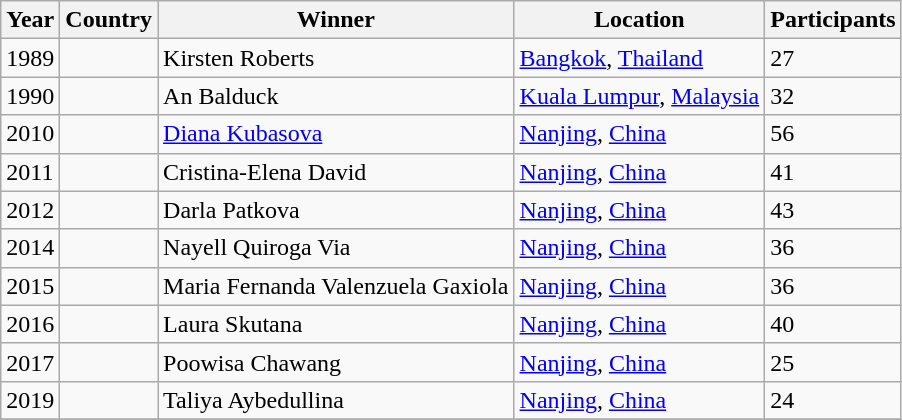<table class="wikitable">
<tr>
<th>Year</th>
<th>Country</th>
<th>Winner</th>
<th>Location</th>
<th>Participants</th>
</tr>
<tr>
<td>1989</td>
<td></td>
<td>Kirsten Roberts</td>
<td><a href='#'>Bangkok</a>, <a href='#'>Thailand</a></td>
<td>27</td>
</tr>
<tr>
<td>1990</td>
<td></td>
<td>An Balduck</td>
<td><a href='#'>Kuala Lumpur</a>, <a href='#'>Malaysia</a></td>
<td>32</td>
</tr>
<tr>
<td>2010</td>
<td></td>
<td><a href='#'>Diana Kubasova</a></td>
<td><a href='#'>Nanjing</a>, <a href='#'>China</a></td>
<td>56</td>
</tr>
<tr>
<td>2011</td>
<td></td>
<td>Cristina-Elena David</td>
<td><a href='#'>Nanjing</a>, <a href='#'>China</a></td>
<td>41</td>
</tr>
<tr>
<td>2012</td>
<td></td>
<td>Darla Patkova</td>
<td><a href='#'>Nanjing</a>, <a href='#'>China</a></td>
<td>43</td>
</tr>
<tr>
<td>2014</td>
<td></td>
<td>Nayell Quiroga Via</td>
<td><a href='#'>Nanjing</a>, <a href='#'>China</a></td>
<td>36</td>
</tr>
<tr>
<td>2015</td>
<td></td>
<td>Maria Fernanda Valenzuela Gaxiola</td>
<td><a href='#'>Nanjing</a>, <a href='#'>China</a></td>
<td>36</td>
</tr>
<tr>
<td>2016</td>
<td></td>
<td>Laura Skutana</td>
<td><a href='#'>Nanjing</a>, <a href='#'>China</a></td>
<td>40</td>
</tr>
<tr>
<td>2017</td>
<td></td>
<td>Poowisa Chawang</td>
<td><a href='#'>Nanjing</a>, <a href='#'>China</a></td>
<td>25</td>
</tr>
<tr>
<td>2019</td>
<td></td>
<td>Taliya Aybedullina</td>
<td><a href='#'>Nanjing</a>, <a href='#'>China</a></td>
<td>24</td>
</tr>
<tr>
</tr>
</table>
